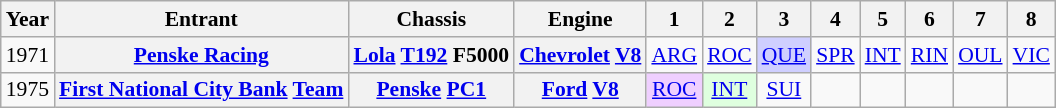<table class="wikitable" style="text-align:center; font-size:90%">
<tr>
<th>Year</th>
<th>Entrant</th>
<th>Chassis</th>
<th>Engine</th>
<th>1</th>
<th>2</th>
<th>3</th>
<th>4</th>
<th>5</th>
<th>6</th>
<th>7</th>
<th>8</th>
</tr>
<tr>
<td>1971</td>
<th><a href='#'>Penske Racing</a></th>
<th><a href='#'>Lola</a> <a href='#'>T192</a> F5000</th>
<th><a href='#'>Chevrolet</a> <a href='#'>V8</a></th>
<td><a href='#'>ARG</a></td>
<td><a href='#'>ROC</a></td>
<td style="background:#CFCFFF;"><a href='#'>QUE</a><br></td>
<td><a href='#'>SPR</a></td>
<td><a href='#'>INT</a></td>
<td><a href='#'>RIN</a></td>
<td><a href='#'>OUL</a></td>
<td><a href='#'>VIC</a></td>
</tr>
<tr>
<td>1975</td>
<th><a href='#'>First National City Bank</a> <a href='#'>Team</a></th>
<th><a href='#'>Penske</a> <a href='#'>PC1</a></th>
<th><a href='#'>Ford</a> <a href='#'>V8</a></th>
<td style="background:#EFCFFF;"><a href='#'>ROC</a><br></td>
<td style="background:#DFFFDF;"><a href='#'>INT</a><br></td>
<td><a href='#'>SUI</a></td>
<td></td>
<td></td>
<td></td>
<td></td>
<td></td>
</tr>
</table>
